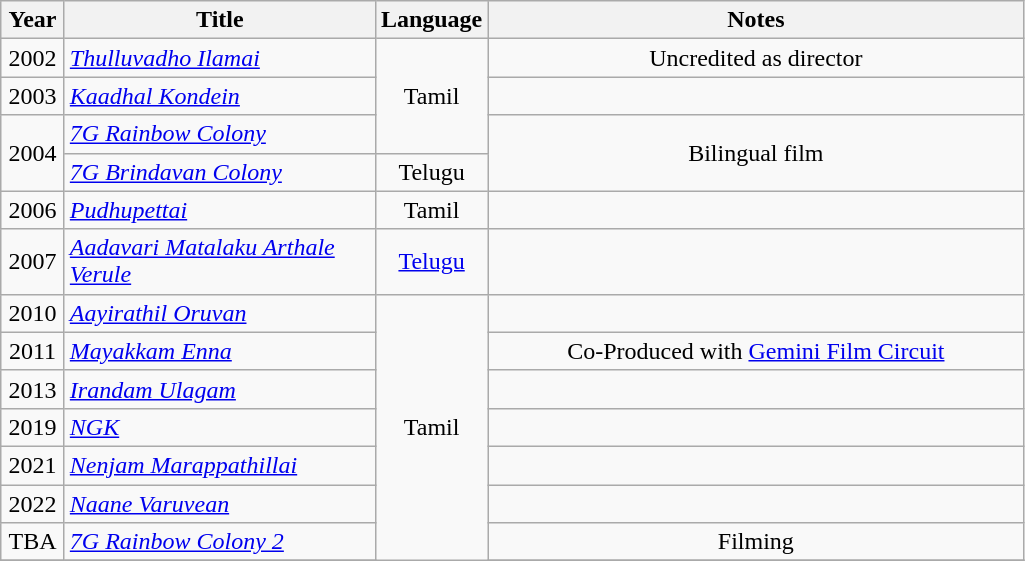<table class="wikitable sortable" style="text-align:center;">
<tr>
<th rowspan="2" style="width:35px;">Year</th>
<th rowspan="2" style="width:200px;">Title</th>
<th rowspan="2" style="width:50px;">Language</th>
<th rowspan="2" style="width:350px;" class="unsortable">Notes</th>
</tr>
<tr>
</tr>
<tr>
<td>2002</td>
<td style="text-align: left;"><em><a href='#'>Thulluvadho Ilamai</a></em></td>
<td rowspan="3">Tamil</td>
<td>Uncredited as director</td>
</tr>
<tr>
<td>2003</td>
<td style="text-align: left;"><em><a href='#'>Kaadhal Kondein</a></em></td>
<td></td>
</tr>
<tr>
<td rowspan="2">2004</td>
<td style="text-align: left;"><em><a href='#'>7G Rainbow Colony</a></em></td>
<td rowspan="2">Bilingual film</td>
</tr>
<tr>
<td style="text-align: left;"><em><a href='#'>7G Brindavan Colony</a></em></td>
<td>Telugu</td>
</tr>
<tr>
<td>2006</td>
<td style="text-align: left;"><em><a href='#'>Pudhupettai</a></em></td>
<td>Tamil</td>
<td></td>
</tr>
<tr>
<td>2007</td>
<td style="text-align: left;"><em><a href='#'>Aadavari Matalaku Arthale Verule</a></em></td>
<td><a href='#'>Telugu</a></td>
<td></td>
</tr>
<tr>
<td>2010</td>
<td style="text-align: left;"><em><a href='#'>Aayirathil Oruvan</a></em></td>
<td rowspan="8">Tamil</td>
<td></td>
</tr>
<tr>
<td>2011</td>
<td style="text-align: left;"><em><a href='#'>Mayakkam Enna</a></em></td>
<td>Co-Produced with <a href='#'>Gemini Film Circuit</a></td>
</tr>
<tr>
<td>2013</td>
<td style="text-align: left;"><em><a href='#'>Irandam Ulagam</a></em></td>
<td></td>
</tr>
<tr>
<td>2019</td>
<td style="text-align: left;"><em><a href='#'>NGK</a></em></td>
<td></td>
</tr>
<tr>
<td>2021</td>
<td style="text-align: left;"><em><a href='#'>Nenjam Marappathillai</a></em></td>
<td></td>
</tr>
<tr>
<td>2022</td>
<td style="text-align: left;"><em><a href='#'>Naane Varuvean</a></em></td>
<td></td>
</tr>
<tr>
<td>TBA</td>
<td style="text-align: left;"><em><a href='#'>7G Rainbow Colony 2</a></em></td>
<td>Filming</td>
</tr>
<tr>
</tr>
</table>
